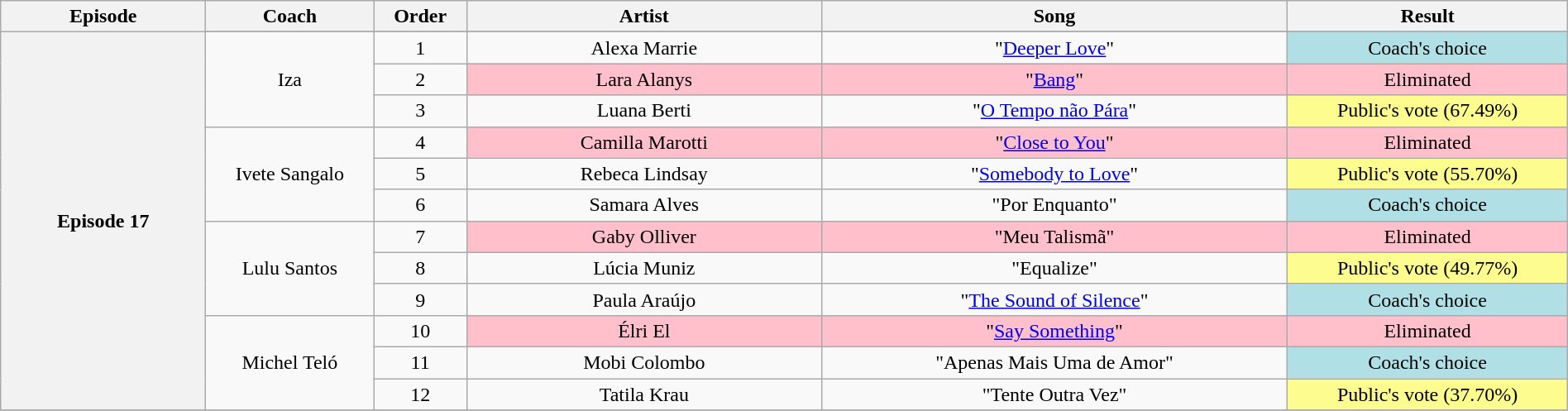<table class="wikitable" style="text-align:center; width:100%;">
<tr>
<th scope="col" width="11%">Episode</th>
<th scope="col" width="09%">Coach</th>
<th scope="col" width="05%">Order</th>
<th scope="col" width="19%">Artist</th>
<th scope="col" width="25%">Song</th>
<th scope="col" width="15%">Result</th>
</tr>
<tr>
<th scope="col" rowspan=13>Episode 17<br></th>
</tr>
<tr>
<td rowspan=3>Iza</td>
<td>1</td>
<td>Alexa Marrie</td>
<td>"<a href='#'>Deeper Love</a>"</td>
<td bgcolor=B0E0E6>Coach's choice</td>
</tr>
<tr>
<td>2</td>
<td bgcolor=FFC0CB>Lara Alanys</td>
<td bgcolor=FFC0CB>"<a href='#'>Bang</a>"</td>
<td bgcolor=FFC0CB>Eliminated</td>
</tr>
<tr>
<td>3</td>
<td>Luana Berti</td>
<td>"<a href='#'>O Tempo não Pára</a>"</td>
<td bgcolor=FDFC8F>Public's vote (67.49%)</td>
</tr>
<tr>
<td rowspan=3>Ivete Sangalo</td>
<td>4</td>
<td bgcolor=FFC0CB>Camilla Marotti</td>
<td bgcolor=FFC0CB>"<a href='#'>Close to You</a>"</td>
<td bgcolor=FFC0CB>Eliminated</td>
</tr>
<tr>
<td>5</td>
<td>Rebeca Lindsay</td>
<td>"<a href='#'>Somebody to Love</a>"</td>
<td bgcolor=FDFC8F>Public's vote (55.70%)</td>
</tr>
<tr>
<td>6</td>
<td>Samara Alves</td>
<td>"Por Enquanto"</td>
<td bgcolor=B0E0E6>Coach's choice</td>
</tr>
<tr>
<td rowspan=3>Lulu Santos</td>
<td>7</td>
<td bgcolor=FFC0CB>Gaby Olliver</td>
<td bgcolor=FFC0CB>"Meu Talismã"</td>
<td bgcolor=FFC0CB>Eliminated</td>
</tr>
<tr>
<td>8</td>
<td>Lúcia Muniz</td>
<td>"Equalize"</td>
<td bgcolor=FDFC8F>Public's vote (49.77%)</td>
</tr>
<tr>
<td>9</td>
<td>Paula Araújo</td>
<td>"<a href='#'>The Sound of Silence</a>"</td>
<td bgcolor=B0E0E6>Coach's choice</td>
</tr>
<tr>
<td rowspan=3>Michel Teló</td>
<td>10</td>
<td bgcolor=FFC0CB>Élri El</td>
<td bgcolor=FFC0CB>"<a href='#'>Say Something</a>"</td>
<td bgcolor=FFC0CB>Eliminated</td>
</tr>
<tr>
<td>11</td>
<td>Mobi Colombo</td>
<td>"Apenas Mais Uma de Amor"</td>
<td bgcolor=B0E0E6>Coach's choice</td>
</tr>
<tr>
<td>12</td>
<td>Tatila Krau</td>
<td>"Tente Outra Vez"</td>
<td bgcolor=FDFC8F>Public's vote (37.70%)</td>
</tr>
<tr>
</tr>
</table>
